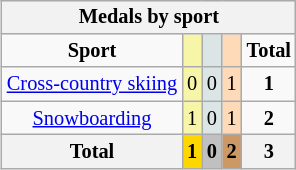<table class="wikitable" style="font-size:85%; float: right; clear:right; margin-left:1em;">
<tr style="background:#efefef;">
<th colspan=5>Medals by sport</th>
</tr>
<tr align=center>
<td><strong>Sport</strong></td>
<td bgcolor=#f7f6a8></td>
<td bgcolor=#dce5e5></td>
<td bgcolor=#ffdab9></td>
<td><strong>Total</strong></td>
</tr>
<tr align=center>
<td><a href='#'>Cross-country skiing</a></td>
<td style="background:#F7F6A8;">0</td>
<td style="background:#DCE5E5;">0</td>
<td style="background:#FFDAB9;">1</td>
<td><strong>1</strong></td>
</tr>
<tr align=center>
<td><a href='#'>Snowboarding</a></td>
<td style="background:#F7F6A8;">1</td>
<td style="background:#DCE5E5;">0</td>
<td style="background:#FFDAB9;">1</td>
<td><strong>2</strong></td>
</tr>
<tr align=center>
<th>Total</th>
<th style="background:gold;">1</th>
<th style="background:silver;">0</th>
<th style="background:#c96;">2</th>
<th>3</th>
</tr>
</table>
